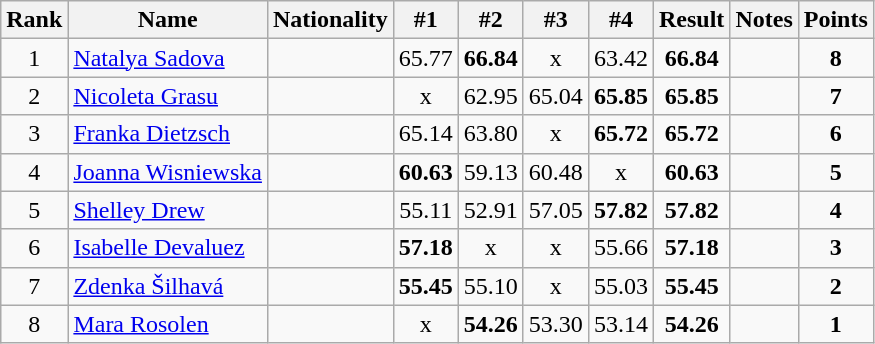<table class="wikitable sortable" style="text-align:center">
<tr>
<th>Rank</th>
<th>Name</th>
<th>Nationality</th>
<th>#1</th>
<th>#2</th>
<th>#3</th>
<th>#4</th>
<th>Result</th>
<th>Notes</th>
<th>Points</th>
</tr>
<tr>
<td>1</td>
<td align=left><a href='#'>Natalya Sadova</a></td>
<td align=left></td>
<td>65.77</td>
<td><strong>66.84</strong></td>
<td>x</td>
<td>63.42</td>
<td><strong>66.84</strong></td>
<td></td>
<td><strong>8</strong></td>
</tr>
<tr>
<td>2</td>
<td align=left><a href='#'>Nicoleta Grasu</a></td>
<td align=left></td>
<td>x</td>
<td>62.95</td>
<td>65.04</td>
<td><strong>65.85</strong></td>
<td><strong>65.85</strong></td>
<td></td>
<td><strong>7</strong></td>
</tr>
<tr>
<td>3</td>
<td align=left><a href='#'>Franka Dietzsch</a></td>
<td align=left></td>
<td>65.14</td>
<td>63.80</td>
<td>x</td>
<td><strong>65.72</strong></td>
<td><strong>65.72</strong></td>
<td></td>
<td><strong>6</strong></td>
</tr>
<tr>
<td>4</td>
<td align=left><a href='#'>Joanna Wisniewska</a></td>
<td align=left></td>
<td><strong>60.63</strong></td>
<td>59.13</td>
<td>60.48</td>
<td>x</td>
<td><strong>60.63</strong></td>
<td></td>
<td><strong>5</strong></td>
</tr>
<tr>
<td>5</td>
<td align=left><a href='#'>Shelley Drew</a></td>
<td align=left></td>
<td>55.11</td>
<td>52.91</td>
<td>57.05</td>
<td><strong>57.82</strong></td>
<td><strong>57.82</strong></td>
<td></td>
<td><strong>4</strong></td>
</tr>
<tr>
<td>6</td>
<td align=left><a href='#'>Isabelle Devaluez</a></td>
<td align=left></td>
<td><strong>57.18</strong></td>
<td>x</td>
<td>x</td>
<td>55.66</td>
<td><strong>57.18</strong></td>
<td></td>
<td><strong>3</strong></td>
</tr>
<tr>
<td>7</td>
<td align=left><a href='#'>Zdenka Šilhavá</a></td>
<td align=left></td>
<td><strong>55.45</strong></td>
<td>55.10</td>
<td>x</td>
<td>55.03</td>
<td><strong>55.45</strong></td>
<td></td>
<td><strong>2</strong></td>
</tr>
<tr>
<td>8</td>
<td align=left><a href='#'>Mara Rosolen</a></td>
<td align=left></td>
<td>x</td>
<td><strong>54.26</strong></td>
<td>53.30</td>
<td>53.14</td>
<td><strong>54.26</strong></td>
<td></td>
<td><strong>1</strong></td>
</tr>
</table>
